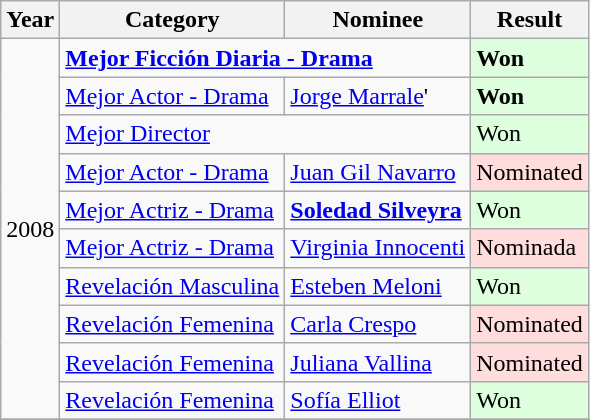<table class="wikitable">
<tr>
<th>Year</th>
<th>Category</th>
<th>Nominee</th>
<th>Result</th>
</tr>
<tr>
<td rowspan=10>2008</td>
<td colspan=2><strong><a href='#'>Mejor Ficción Diaria - Drama</a></strong></td>
<td style="background: #ddffdd"><strong>Won</strong></td>
</tr>
<tr>
<td><a href='#'>Mejor Actor - Drama</a></td>
<td><a href='#'>Jorge Marrale</a>'</td>
<td style="background: #ddffdd"><strong>Won</strong></td>
</tr>
<tr>
<td colspan=2><a href='#'>Mejor Director</a></td>
<td style="background: #ddffdd">Won</td>
</tr>
<tr>
<td><a href='#'>Mejor Actor - Drama</a></td>
<td><a href='#'>Juan Gil Navarro</a></td>
<td style="background: #ffdddd">Nominated</td>
</tr>
<tr>
<td><a href='#'>Mejor Actriz - Drama</a></td>
<td><strong><a href='#'>Soledad Silveyra</a></strong></td>
<td style="background: #ddffdd">Won</td>
</tr>
<tr>
<td><a href='#'>Mejor Actriz - Drama</a></td>
<td><a href='#'>Virginia Innocenti</a></td>
<td style="background: #ffdddd">Nominada</td>
</tr>
<tr>
<td><a href='#'>Revelación Masculina</a></td>
<td><a href='#'>Esteben Meloni</a></td>
<td style="background: #ddffdd">Won</td>
</tr>
<tr>
<td><a href='#'>Revelación Femenina</a></td>
<td><a href='#'>Carla Crespo</a></td>
<td style="background: #ffdddd">Nominated</td>
</tr>
<tr>
<td><a href='#'>Revelación Femenina</a></td>
<td><a href='#'>Juliana Vallina</a></td>
<td style="background: #ffdddd">Nominated</td>
</tr>
<tr>
<td><a href='#'>Revelación Femenina</a></td>
<td><a href='#'>Sofía Elliot</a></td>
<td style="background: #ddffdd">Won</td>
</tr>
<tr>
</tr>
</table>
